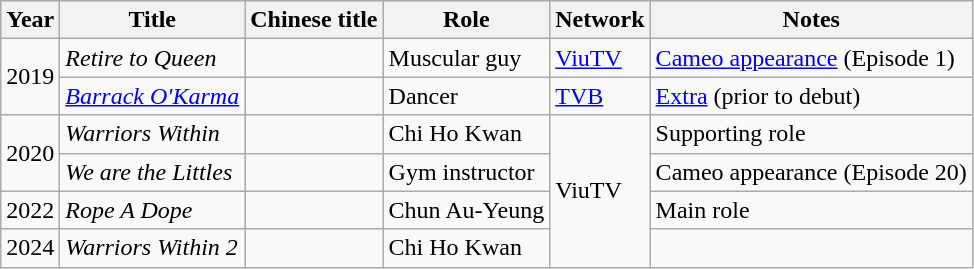<table class="wikitable plainrowheaders">
<tr>
<th>Year</th>
<th>Title</th>
<th>Chinese title</th>
<th>Role</th>
<th>Network</th>
<th>Notes</th>
</tr>
<tr>
<td rowspan="2">2019</td>
<td><em>Retire to Queen</em></td>
<td></td>
<td>Muscular guy</td>
<td><a href='#'>ViuTV</a></td>
<td><a href='#'>Cameo appearance</a> (Episode 1)</td>
</tr>
<tr>
<td><em><a href='#'>Barrack O'Karma</a></em></td>
<td></td>
<td>Dancer</td>
<td><a href='#'>TVB</a></td>
<td><a href='#'>Extra</a> (prior to debut)</td>
</tr>
<tr>
<td rowspan="2">2020</td>
<td><em>Warriors Within</em></td>
<td></td>
<td>Chi Ho Kwan</td>
<td rowspan="4">ViuTV</td>
<td>Supporting role</td>
</tr>
<tr>
<td><em>We are the Littles</em></td>
<td></td>
<td>Gym instructor</td>
<td>Cameo appearance (Episode 20)</td>
</tr>
<tr>
<td>2022</td>
<td><em>Rope A Dope</em></td>
<td></td>
<td>Chun Au-Yeung</td>
<td>Main role</td>
</tr>
<tr>
<td>2024</td>
<td><em>Warriors Within 2</em></td>
<td></td>
<td>Chi Ho Kwan</td>
<td></td>
</tr>
</table>
